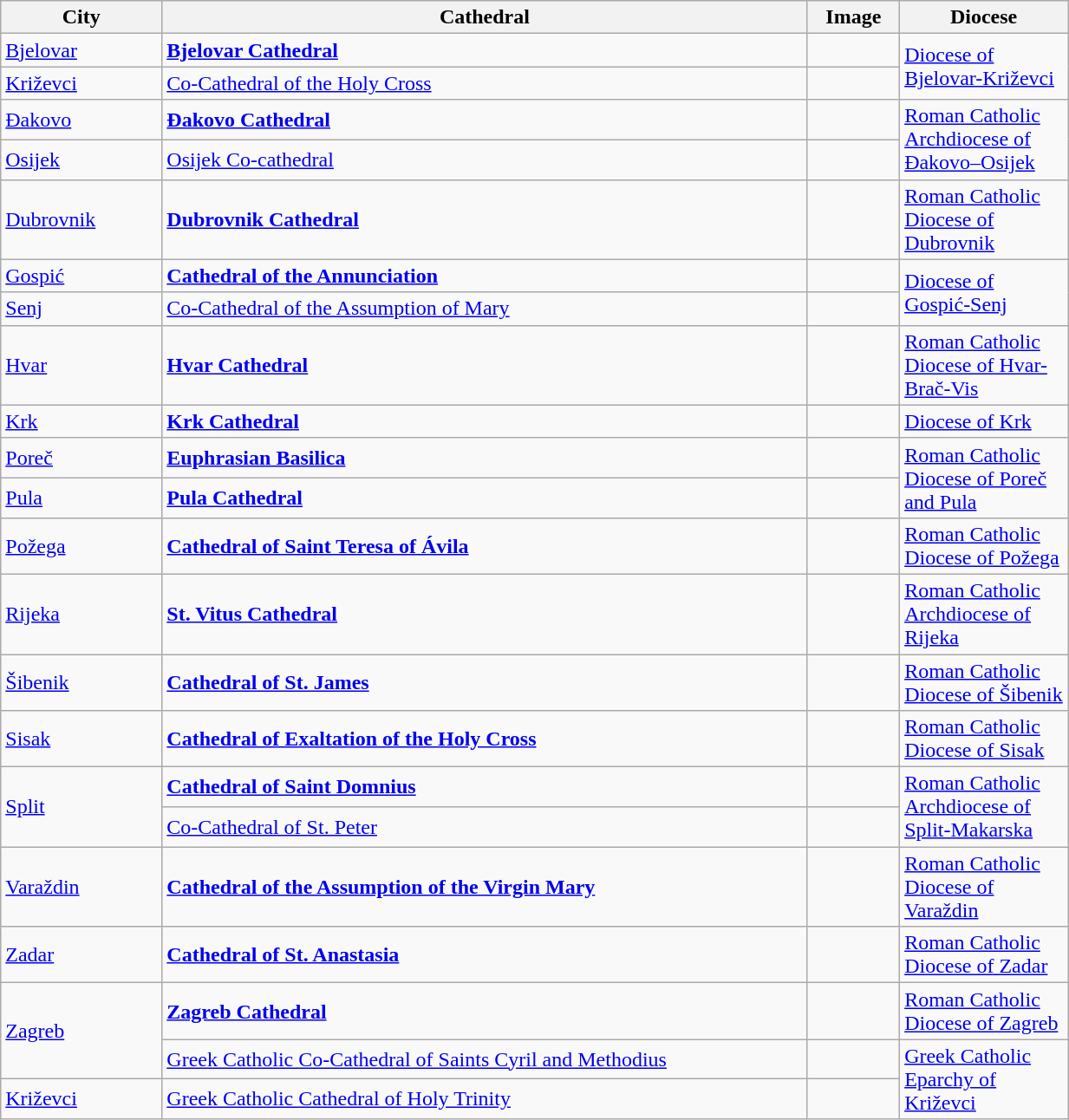<table class="wikitable" width=65%>
<tr>
<th width = 10%>City</th>
<th width = 40%>Cathedral</th>
<th width = 5%>Image</th>
<th width = 10%>Diocese</th>
</tr>
<tr>
<td rowspan=1><a href='#'>Bjelovar</a></td>
<td><strong><a href='#'>Bjelovar Cathedral</a></strong></td>
<td></td>
<td rowspan=2><a href='#'>Diocese of Bjelovar-Križevci</a></td>
</tr>
<tr>
<td><a href='#'>Križevci</a></td>
<td><a href='#'>Co-Cathedral of the Holy Cross</a></td>
<td></td>
</tr>
<tr>
<td><a href='#'>Đakovo</a></td>
<td><strong><a href='#'>Đakovo Cathedral</a></strong></td>
<td></td>
<td rowspan=2><a href='#'>Roman Catholic Archdiocese of Đakovo–Osijek</a></td>
</tr>
<tr>
<td><a href='#'>Osijek</a></td>
<td><a href='#'>Osijek Co-cathedral</a></td>
<td></td>
</tr>
<tr>
<td><a href='#'>Dubrovnik</a></td>
<td><strong><a href='#'>Dubrovnik Cathedral</a></strong></td>
<td></td>
<td><a href='#'>Roman Catholic Diocese of Dubrovnik</a></td>
</tr>
<tr>
<td><a href='#'>Gospić</a></td>
<td><strong><a href='#'>Cathedral of the Annunciation</a></strong></td>
<td></td>
<td rowspan=2><a href='#'>Diocese of Gospić-Senj</a></td>
</tr>
<tr>
<td><a href='#'>Senj</a></td>
<td><a href='#'> Co-Cathedral of the Assumption of Mary</a></td>
<td></td>
</tr>
<tr>
<td><a href='#'>Hvar</a></td>
<td><strong><a href='#'>Hvar Cathedral</a></strong></td>
<td></td>
<td><a href='#'>Roman Catholic Diocese of Hvar-Brač-Vis</a></td>
</tr>
<tr>
<td><a href='#'>Krk</a></td>
<td><strong><a href='#'>Krk Cathedral</a></strong></td>
<td></td>
<td><a href='#'>Diocese of Krk</a></td>
</tr>
<tr>
<td><a href='#'>Poreč</a></td>
<td><strong><a href='#'>Euphrasian Basilica</a> </strong></td>
<td></td>
<td rowspan=2><a href='#'>Roman Catholic Diocese of Poreč and Pula</a></td>
</tr>
<tr>
<td><a href='#'>Pula</a></td>
<td><strong><a href='#'>Pula Cathedral</a> </strong></td>
<td></td>
</tr>
<tr>
<td><a href='#'>Požega</a></td>
<td><strong><a href='#'>Cathedral of Saint Teresa of Ávila</a> </strong></td>
<td></td>
<td><a href='#'>Roman Catholic Diocese of Požega</a></td>
</tr>
<tr>
<td><a href='#'>Rijeka</a></td>
<td><strong><a href='#'>St. Vitus Cathedral</a> </strong></td>
<td></td>
<td><a href='#'>Roman Catholic Archdiocese of Rijeka</a></td>
</tr>
<tr>
<td><a href='#'>Šibenik</a></td>
<td><strong><a href='#'>Cathedral of St. James</a> </strong></td>
<td></td>
<td><a href='#'>Roman Catholic Diocese of Šibenik</a></td>
</tr>
<tr>
<td><a href='#'>Sisak</a></td>
<td><strong><a href='#'>Cathedral of Exaltation of the Holy Cross</a> </strong></td>
<td></td>
<td><a href='#'>Roman Catholic Diocese of Sisak</a></td>
</tr>
<tr>
<td rowspan=2><a href='#'>Split</a></td>
<td><strong><a href='#'>Cathedral of Saint Domnius</a> </strong></td>
<td></td>
<td rowspan=2><a href='#'>Roman Catholic Archdiocese of Split-Makarska</a></td>
</tr>
<tr>
<td><a href='#'>Co-Cathedral of St. Peter</a></td>
<td></td>
</tr>
<tr>
<td><a href='#'>Varaždin</a></td>
<td><strong><a href='#'>Cathedral of the Assumption of the Virgin Mary</a> </strong></td>
<td></td>
<td><a href='#'>Roman Catholic Diocese of Varaždin</a></td>
</tr>
<tr>
<td><a href='#'>Zadar</a></td>
<td><strong><a href='#'>Cathedral of St. Anastasia</a> </strong></td>
<td></td>
<td><a href='#'>Roman Catholic Diocese of Zadar</a></td>
</tr>
<tr>
<td rowspan=2><a href='#'>Zagreb</a></td>
<td><strong><a href='#'>Zagreb Cathedral</a></strong></td>
<td></td>
<td><a href='#'>Roman Catholic Diocese of Zagreb</a></td>
</tr>
<tr>
<td><a href='#'>Greek Catholic Co-Cathedral of Saints Cyril and Methodius</a></td>
<td></td>
<td rowspan=2><a href='#'>Greek Catholic Eparchy of Križevci</a></td>
</tr>
<tr>
<td><a href='#'>Križevci</a></td>
<td><a href='#'>Greek Catholic Cathedral of Holy Trinity</a></td>
<td></td>
</tr>
</table>
